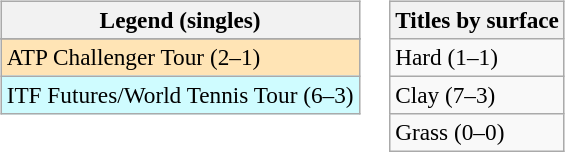<table>
<tr valign=top>
<td><br><table class=wikitable style=font-size:97%>
<tr>
<th>Legend (singles)</th>
</tr>
<tr bgcolor=e5d1cb>
</tr>
<tr bgcolor=moccasin>
<td>ATP Challenger Tour (2–1)</td>
</tr>
<tr bgcolor=cffcff>
<td>ITF Futures/World Tennis Tour (6–3)</td>
</tr>
</table>
</td>
<td><br><table class=wikitable style=font-size:97%>
<tr>
<th>Titles by surface</th>
</tr>
<tr>
<td>Hard (1–1)</td>
</tr>
<tr>
<td>Clay (7–3)</td>
</tr>
<tr>
<td>Grass (0–0)</td>
</tr>
</table>
</td>
</tr>
</table>
